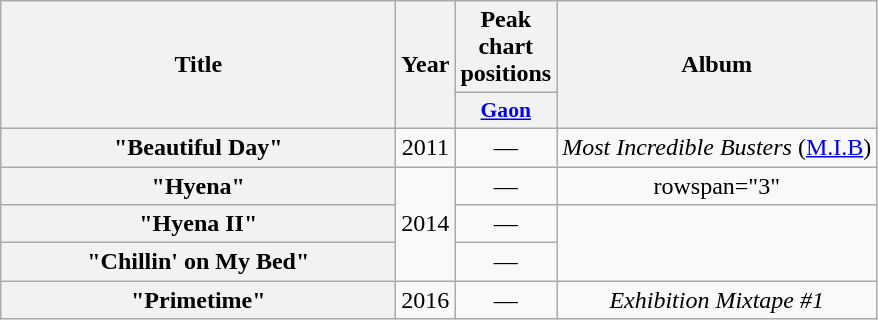<table class="wikitable plainrowheaders" style="text-align:center;" border="1">
<tr>
<th scope="col" rowspan="2" style="width:16em;">Title</th>
<th scope="col" rowspan="2">Year</th>
<th scope="col">Peak chart positions</th>
<th scope="col" rowspan="2">Album</th>
</tr>
<tr>
<th scope="col" style="width:3em;font-size:90%;"><a href='#'>Gaon</a></th>
</tr>
<tr>
<th scope="row">"Beautiful Day"</th>
<td>2011</td>
<td>—</td>
<td><em>Most Incredible Busters</em> (<a href='#'>M.I.B</a>)</td>
</tr>
<tr>
<th scope="row">"Hyena"</th>
<td rowspan="3">2014</td>
<td>—</td>
<td>rowspan="3" </td>
</tr>
<tr>
<th scope="row">"Hyena II"</th>
<td>—</td>
</tr>
<tr>
<th scope="row">"Chillin' on My Bed"</th>
<td>—</td>
</tr>
<tr>
<th scope="row">"Primetime"</th>
<td>2016</td>
<td>—</td>
<td><em>Exhibition Mixtape #1</em></td>
</tr>
</table>
